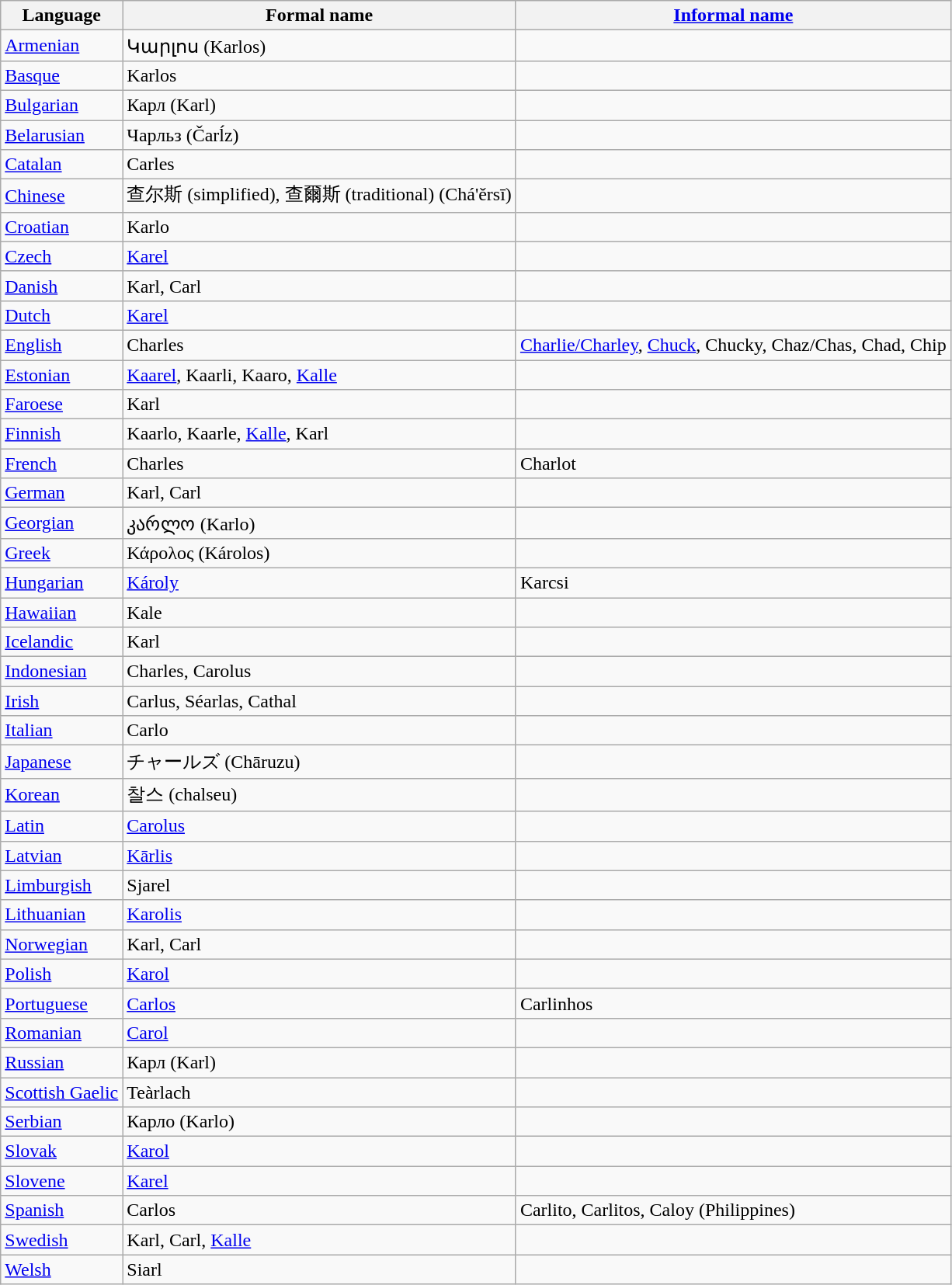<table class="wikitable sortable">
<tr>
<th>Language</th>
<th>Formal name</th>
<th><a href='#'>Informal name</a></th>
</tr>
<tr>
<td><a href='#'>Armenian</a></td>
<td>Կարլոս (Karlos)</td>
<td></td>
</tr>
<tr>
<td><a href='#'>Basque</a></td>
<td>Karlos</td>
<td></td>
</tr>
<tr>
<td><a href='#'>Bulgarian</a></td>
<td>Карл (Karl)</td>
<td></td>
</tr>
<tr>
<td><a href='#'>Belarusian</a></td>
<td>Чарльз (Čarĺz)</td>
<td></td>
</tr>
<tr>
<td><a href='#'>Catalan</a></td>
<td>Carles</td>
<td></td>
</tr>
<tr>
<td><a href='#'>Chinese</a></td>
<td>查尔斯 (simplified), 查爾斯 (traditional) (Chá'ěrsī)</td>
<td></td>
</tr>
<tr>
<td><a href='#'>Croatian</a></td>
<td>Karlo</td>
<td></td>
</tr>
<tr>
<td><a href='#'>Czech</a></td>
<td><a href='#'>Karel</a></td>
<td></td>
</tr>
<tr>
<td><a href='#'>Danish</a></td>
<td>Karl, Carl</td>
<td></td>
</tr>
<tr>
<td><a href='#'>Dutch</a></td>
<td><a href='#'>Karel</a></td>
<td></td>
</tr>
<tr>
<td><a href='#'>English</a></td>
<td>Charles</td>
<td><a href='#'>Charlie/Charley</a>, <a href='#'>Chuck</a>, Chucky, Chaz/Chas, Chad, Chip</td>
</tr>
<tr>
<td><a href='#'>Estonian</a></td>
<td><a href='#'>Kaarel</a>, Kaarli, Kaaro, <a href='#'>Kalle</a></td>
<td></td>
</tr>
<tr>
<td><a href='#'>Faroese</a></td>
<td>Karl</td>
<td></td>
</tr>
<tr>
<td><a href='#'>Finnish</a></td>
<td>Kaarlo, Kaarle, <a href='#'>Kalle</a>, Karl</td>
<td></td>
</tr>
<tr>
<td><a href='#'>French</a></td>
<td>Charles</td>
<td>Charlot</td>
</tr>
<tr>
<td><a href='#'>German</a></td>
<td>Karl, Carl</td>
<td></td>
</tr>
<tr>
<td><a href='#'>Georgian</a></td>
<td>კარლო (Karlo)</td>
<td></td>
</tr>
<tr>
<td><a href='#'>Greek</a></td>
<td>Κάρολος (Károlos)</td>
<td></td>
</tr>
<tr>
<td><a href='#'>Hungarian</a></td>
<td><a href='#'>Károly</a></td>
<td>Karcsi</td>
</tr>
<tr>
<td><a href='#'>Hawaiian</a></td>
<td>Kale</td>
<td></td>
</tr>
<tr>
<td><a href='#'>Icelandic</a></td>
<td>Karl</td>
<td></td>
</tr>
<tr>
<td><a href='#'>Indonesian</a></td>
<td>Charles, Carolus</td>
<td></td>
</tr>
<tr>
<td><a href='#'>Irish</a></td>
<td>Carlus, Séarlas, Cathal</td>
<td></td>
</tr>
<tr>
<td><a href='#'>Italian</a></td>
<td>Carlo</td>
<td></td>
</tr>
<tr>
<td><a href='#'>Japanese</a></td>
<td>チャールズ (Chāruzu)</td>
<td></td>
</tr>
<tr>
<td><a href='#'>Korean</a></td>
<td>찰스 (chalseu)</td>
<td></td>
</tr>
<tr>
<td><a href='#'>Latin</a></td>
<td><a href='#'>Carolus</a></td>
<td></td>
</tr>
<tr>
<td><a href='#'>Latvian</a></td>
<td><a href='#'>Kārlis</a></td>
<td></td>
</tr>
<tr>
<td><a href='#'>Limburgish</a></td>
<td>Sjarel</td>
<td></td>
</tr>
<tr>
<td><a href='#'>Lithuanian</a></td>
<td><a href='#'>Karolis</a></td>
<td></td>
</tr>
<tr>
<td><a href='#'>Norwegian</a></td>
<td>Karl, Carl</td>
<td></td>
</tr>
<tr>
<td><a href='#'>Polish</a></td>
<td><a href='#'>Karol</a></td>
<td></td>
</tr>
<tr>
<td><a href='#'>Portuguese</a></td>
<td><a href='#'>Carlos</a></td>
<td>Carlinhos</td>
</tr>
<tr>
<td><a href='#'>Romanian</a></td>
<td><a href='#'>Carol</a></td>
<td></td>
</tr>
<tr>
<td><a href='#'>Russian</a></td>
<td>Карл (Karl)</td>
<td></td>
</tr>
<tr>
<td><a href='#'>Scottish Gaelic</a></td>
<td>Teàrlach</td>
<td></td>
</tr>
<tr>
<td><a href='#'>Serbian</a></td>
<td>Карло (Karlo)</td>
<td></td>
</tr>
<tr>
<td><a href='#'>Slovak</a></td>
<td><a href='#'>Karol</a></td>
<td></td>
</tr>
<tr>
<td><a href='#'>Slovene</a></td>
<td><a href='#'>Karel</a></td>
<td></td>
</tr>
<tr>
<td><a href='#'>Spanish</a></td>
<td>Carlos</td>
<td>Carlito, Carlitos, Caloy (Philippines)</td>
</tr>
<tr>
<td><a href='#'>Swedish</a></td>
<td>Karl, Carl, <a href='#'>Kalle</a></td>
<td></td>
</tr>
<tr>
<td><a href='#'>Welsh</a></td>
<td>Siarl</td>
<td></td>
</tr>
</table>
